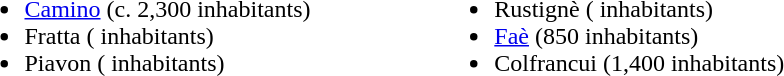<table style="width: 50%; align:top">
<tr>
<td valign=top><br><ul><li><a href='#'>Camino</a> (c. 2,300 inhabitants)</li><li>Fratta ( inhabitants)</li><li>Piavon ( inhabitants)</li></ul></td>
<td valign=top><br><ul><li>Rustignè ( inhabitants)</li><li><a href='#'>Faè</a> (850 inhabitants)</li><li>Colfrancui (1,400 inhabitants)</li></ul></td>
</tr>
</table>
